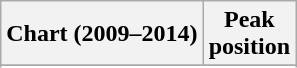<table class="wikitable plainrowheaders sortable">
<tr>
<th scope="col">Chart (2009–2014)</th>
<th scope="col">Peak<br>position</th>
</tr>
<tr>
</tr>
<tr>
</tr>
<tr>
</tr>
<tr>
</tr>
<tr>
</tr>
<tr>
</tr>
<tr>
</tr>
<tr>
</tr>
<tr>
</tr>
<tr>
</tr>
<tr>
</tr>
<tr>
</tr>
<tr>
</tr>
<tr>
</tr>
<tr>
</tr>
<tr>
</tr>
</table>
